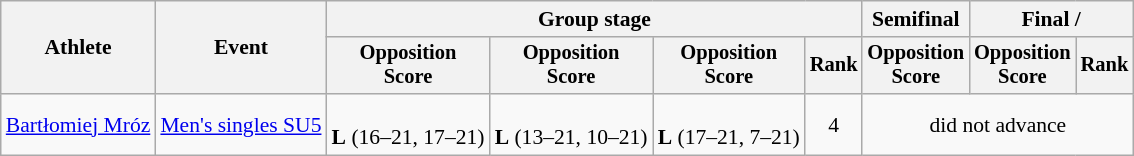<table class="wikitable" style="font-size:90%; text-align:center">
<tr>
<th rowspan="2">Athlete</th>
<th rowspan="2">Event</th>
<th colspan="4">Group stage</th>
<th>Semifinal</th>
<th colspan="2">Final / </th>
</tr>
<tr style="font-size:95%">
<th>Opposition<br>Score</th>
<th>Opposition<br>Score</th>
<th>Opposition<br>Score</th>
<th>Rank</th>
<th>Opposition<br>Score</th>
<th>Opposition<br>Score</th>
<th>Rank</th>
</tr>
<tr>
<td align="left"><a href='#'>Bartłomiej Mróz</a></td>
<td align="left"><a href='#'>Men's singles SU5</a></td>
<td><br><strong>L</strong> (16–21, 17–21)</td>
<td><br><strong>L</strong> (13–21, 10–21)</td>
<td><br><strong>L</strong> (17–21, 7–21)</td>
<td>4</td>
<td colspan="3">did not advance</td>
</tr>
</table>
